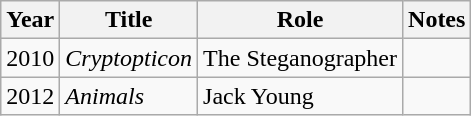<table class="wikitable">
<tr>
<th>Year</th>
<th>Title</th>
<th>Role</th>
<th>Notes</th>
</tr>
<tr>
<td>2010</td>
<td><em>Cryptopticon</em></td>
<td>The Steganographer</td>
<td></td>
</tr>
<tr>
<td>2012</td>
<td><em>Animals</em></td>
<td>Jack Young</td>
<td></td>
</tr>
</table>
